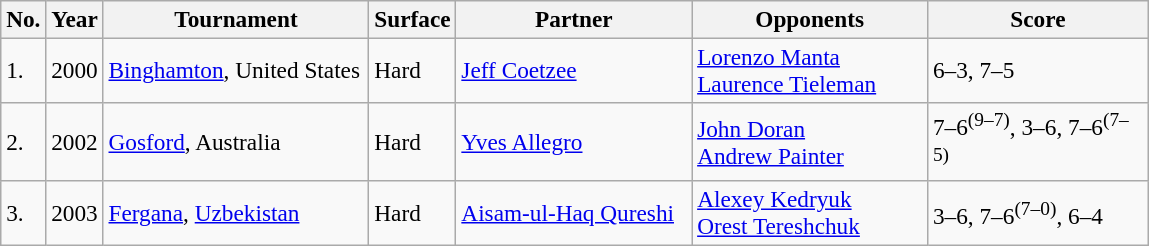<table class="sortable wikitable" style=font-size:97%>
<tr>
<th>No.</th>
<th>Year</th>
<th style="width:170px">Tournament</th>
<th style="width:50px">Surface</th>
<th style="width:150px">Partner</th>
<th style="width:150px">Opponents</th>
<th style="width:140px" class="unsortable">Score</th>
</tr>
<tr>
<td>1.</td>
<td>2000</td>
<td><a href='#'>Binghamton</a>, United States</td>
<td>Hard</td>
<td> <a href='#'>Jeff Coetzee</a></td>
<td> <a href='#'>Lorenzo Manta</a><br> <a href='#'>Laurence Tieleman</a></td>
<td>6–3, 7–5</td>
</tr>
<tr>
<td>2.</td>
<td>2002</td>
<td><a href='#'>Gosford</a>, Australia</td>
<td>Hard</td>
<td> <a href='#'>Yves Allegro</a></td>
<td> <a href='#'>John Doran</a><br> <a href='#'>Andrew Painter</a></td>
<td>7–6<sup>(9–7)</sup>, 3–6, 7–6<sup>(7–5)</sup></td>
</tr>
<tr>
<td>3.</td>
<td>2003</td>
<td><a href='#'>Fergana</a>, <a href='#'>Uzbekistan</a></td>
<td>Hard</td>
<td> <a href='#'>Aisam-ul-Haq Qureshi</a></td>
<td> <a href='#'>Alexey Kedryuk</a><br> <a href='#'>Orest Tereshchuk</a></td>
<td>3–6, 7–6<sup>(7–0)</sup>, 6–4</td>
</tr>
</table>
